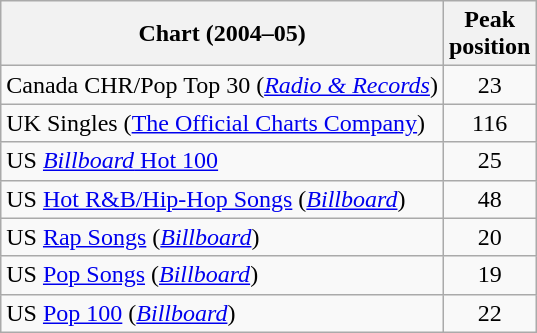<table class="wikitable">
<tr>
<th align="left">Chart (2004–05)</th>
<th align="left">Peak<br>position</th>
</tr>
<tr>
<td>Canada CHR/Pop Top 30 (<em><a href='#'>Radio & Records</a></em>)</td>
<td align="center">23</td>
</tr>
<tr>
<td align="left">UK Singles (<a href='#'>The Official Charts Company</a>)</td>
<td align="center">116</td>
</tr>
<tr>
<td align="left">US <a href='#'><em>Billboard</em> Hot 100</a></td>
<td align="center">25</td>
</tr>
<tr>
<td align="left">US <a href='#'>Hot R&B/Hip-Hop Songs</a> (<a href='#'><em>Billboard</em></a>)</td>
<td align="center">48</td>
</tr>
<tr>
<td align="left">US <a href='#'>Rap Songs</a> (<a href='#'><em>Billboard</em></a>)</td>
<td align="center">20</td>
</tr>
<tr>
<td align="left">US <a href='#'>Pop Songs</a> (<a href='#'><em>Billboard</em></a>)</td>
<td align="center">19</td>
</tr>
<tr>
<td align="left">US <a href='#'>Pop 100</a> (<a href='#'><em>Billboard</em></a>)</td>
<td align="center">22</td>
</tr>
</table>
